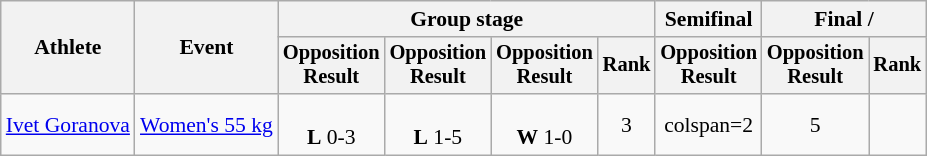<table class="wikitable" style="font-size:90%;">
<tr>
<th rowspan=2>Athlete</th>
<th rowspan=2>Event</th>
<th colspan=4>Group stage</th>
<th>Semifinal</th>
<th colspan=2>Final / </th>
</tr>
<tr style="font-size:95%">
<th>Opposition<br>Result</th>
<th>Opposition<br>Result</th>
<th>Opposition<br>Result</th>
<th>Rank</th>
<th>Opposition<br>Result</th>
<th>Opposition<br>Result</th>
<th>Rank</th>
</tr>
<tr align=center>
<td align=left><a href='#'>Ivet Goranova</a></td>
<td align=left><a href='#'>Women's 55 kg</a></td>
<td><br><strong>L</strong> 0-3</td>
<td><br><strong>L</strong> 1-5</td>
<td><br><strong>W</strong> 1-0</td>
<td>3</td>
<td>colspan=2 </td>
<td>5</td>
</tr>
</table>
